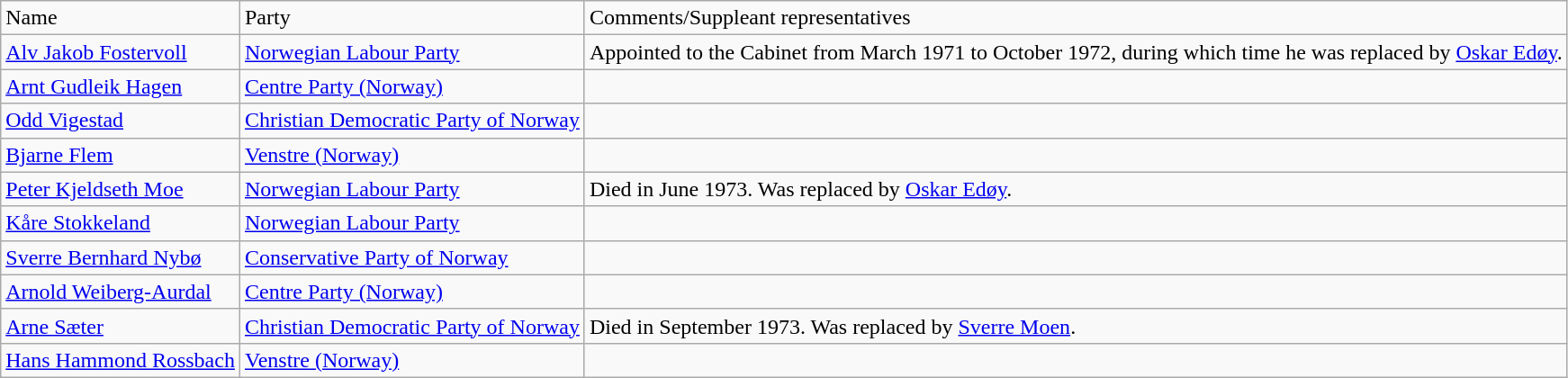<table class="wikitable">
<tr>
<td>Name</td>
<td>Party</td>
<td>Comments/Suppleant representatives</td>
</tr>
<tr>
<td><a href='#'>Alv Jakob Fostervoll</a></td>
<td><a href='#'>Norwegian Labour Party</a></td>
<td>Appointed to the Cabinet from March 1971 to October 1972, during which time he was replaced by <a href='#'>Oskar Edøy</a>.</td>
</tr>
<tr>
<td><a href='#'>Arnt Gudleik Hagen</a></td>
<td><a href='#'>Centre Party (Norway)</a></td>
<td></td>
</tr>
<tr>
<td><a href='#'>Odd Vigestad</a></td>
<td><a href='#'>Christian Democratic Party of Norway</a></td>
<td></td>
</tr>
<tr>
<td><a href='#'>Bjarne Flem</a></td>
<td><a href='#'>Venstre (Norway)</a></td>
<td></td>
</tr>
<tr>
<td><a href='#'>Peter Kjeldseth Moe</a></td>
<td><a href='#'>Norwegian Labour Party</a></td>
<td>Died in June 1973. Was replaced by <a href='#'>Oskar Edøy</a>.</td>
</tr>
<tr>
<td><a href='#'>Kåre Stokkeland</a></td>
<td><a href='#'>Norwegian Labour Party</a></td>
<td></td>
</tr>
<tr>
<td><a href='#'>Sverre Bernhard Nybø</a></td>
<td><a href='#'>Conservative Party of Norway</a></td>
<td></td>
</tr>
<tr>
<td><a href='#'>Arnold Weiberg-Aurdal</a></td>
<td><a href='#'>Centre Party (Norway)</a></td>
<td></td>
</tr>
<tr>
<td><a href='#'>Arne Sæter</a></td>
<td><a href='#'>Christian Democratic Party of Norway</a></td>
<td>Died in September 1973. Was replaced by <a href='#'>Sverre Moen</a>.</td>
</tr>
<tr>
<td><a href='#'>Hans Hammond Rossbach</a></td>
<td><a href='#'>Venstre (Norway)</a></td>
<td></td>
</tr>
</table>
